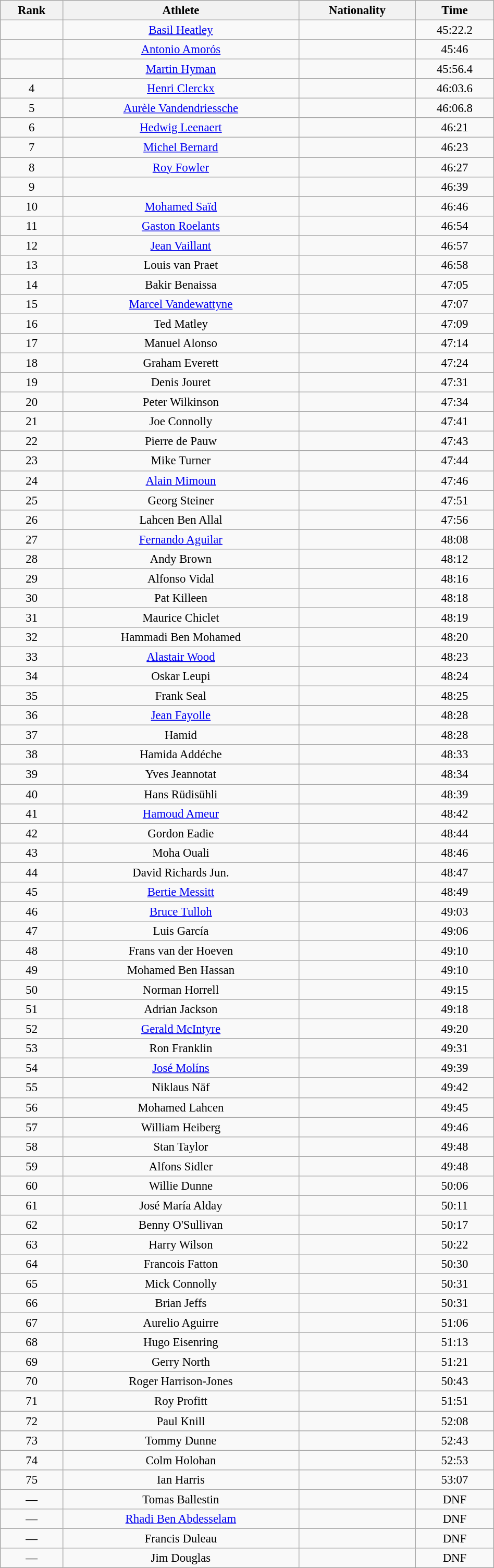<table class="wikitable sortable" style=" text-align:center; font-size:95%;" width="50%">
<tr>
<th>Rank</th>
<th>Athlete</th>
<th>Nationality</th>
<th>Time</th>
</tr>
<tr>
<td align=center></td>
<td><a href='#'>Basil Heatley</a></td>
<td></td>
<td>45:22.2</td>
</tr>
<tr>
<td align=center></td>
<td><a href='#'>Antonio Amorós</a></td>
<td></td>
<td>45:46</td>
</tr>
<tr>
<td align=center></td>
<td><a href='#'>Martin Hyman</a></td>
<td></td>
<td>45:56.4</td>
</tr>
<tr>
<td align=center>4</td>
<td><a href='#'>Henri Clerckx</a></td>
<td></td>
<td>46:03.6</td>
</tr>
<tr>
<td align=center>5</td>
<td><a href='#'>Aurèle Vandendriessche</a></td>
<td></td>
<td>46:06.8</td>
</tr>
<tr>
<td align=center>6</td>
<td><a href='#'>Hedwig Leenaert</a></td>
<td></td>
<td>46:21</td>
</tr>
<tr>
<td align=center>7</td>
<td><a href='#'>Michel Bernard</a></td>
<td></td>
<td>46:23</td>
</tr>
<tr>
<td align=center>8</td>
<td><a href='#'>Roy Fowler</a></td>
<td></td>
<td>46:27</td>
</tr>
<tr>
<td align=center>9</td>
<td></td>
<td></td>
<td>46:39</td>
</tr>
<tr>
<td align=center>10</td>
<td><a href='#'>Mohamed Saïd</a></td>
<td></td>
<td>46:46</td>
</tr>
<tr>
<td align=center>11</td>
<td><a href='#'>Gaston Roelants</a></td>
<td></td>
<td>46:54</td>
</tr>
<tr>
<td align=center>12</td>
<td><a href='#'>Jean Vaillant</a></td>
<td></td>
<td>46:57</td>
</tr>
<tr>
<td align=center>13</td>
<td>Louis van Praet</td>
<td></td>
<td>46:58</td>
</tr>
<tr>
<td align=center>14</td>
<td>Bakir Benaissa</td>
<td></td>
<td>47:05</td>
</tr>
<tr>
<td align=center>15</td>
<td><a href='#'>Marcel Vandewattyne</a></td>
<td></td>
<td>47:07</td>
</tr>
<tr>
<td align=center>16</td>
<td>Ted Matley</td>
<td></td>
<td>47:09</td>
</tr>
<tr>
<td align=center>17</td>
<td>Manuel Alonso</td>
<td></td>
<td>47:14</td>
</tr>
<tr>
<td align=center>18</td>
<td>Graham Everett</td>
<td></td>
<td>47:24</td>
</tr>
<tr>
<td align=center>19</td>
<td>Denis Jouret</td>
<td></td>
<td>47:31</td>
</tr>
<tr>
<td align=center>20</td>
<td>Peter Wilkinson</td>
<td></td>
<td>47:34</td>
</tr>
<tr>
<td align=center>21</td>
<td>Joe Connolly</td>
<td></td>
<td>47:41</td>
</tr>
<tr>
<td align=center>22</td>
<td>Pierre de Pauw</td>
<td></td>
<td>47:43</td>
</tr>
<tr>
<td align=center>23</td>
<td>Mike Turner</td>
<td></td>
<td>47:44</td>
</tr>
<tr>
<td align=center>24</td>
<td><a href='#'>Alain Mimoun</a></td>
<td></td>
<td>47:46</td>
</tr>
<tr>
<td align=center>25</td>
<td>Georg Steiner</td>
<td></td>
<td>47:51</td>
</tr>
<tr>
<td align=center>26</td>
<td>Lahcen Ben Allal</td>
<td></td>
<td>47:56</td>
</tr>
<tr>
<td align=center>27</td>
<td><a href='#'>Fernando Aguilar</a></td>
<td></td>
<td>48:08</td>
</tr>
<tr>
<td align=center>28</td>
<td>Andy Brown</td>
<td></td>
<td>48:12</td>
</tr>
<tr>
<td align=center>29</td>
<td>Alfonso Vidal</td>
<td></td>
<td>48:16</td>
</tr>
<tr>
<td align=center>30</td>
<td>Pat Killeen</td>
<td></td>
<td>48:18</td>
</tr>
<tr>
<td align=center>31</td>
<td>Maurice Chiclet</td>
<td></td>
<td>48:19</td>
</tr>
<tr>
<td align=center>32</td>
<td>Hammadi Ben Mohamed</td>
<td></td>
<td>48:20</td>
</tr>
<tr>
<td align=center>33</td>
<td><a href='#'>Alastair Wood</a></td>
<td></td>
<td>48:23</td>
</tr>
<tr>
<td align=center>34</td>
<td>Oskar Leupi</td>
<td></td>
<td>48:24</td>
</tr>
<tr>
<td align=center>35</td>
<td>Frank Seal</td>
<td></td>
<td>48:25</td>
</tr>
<tr>
<td align=center>36</td>
<td><a href='#'>Jean Fayolle</a></td>
<td></td>
<td>48:28</td>
</tr>
<tr>
<td align=center>37</td>
<td>Hamid</td>
<td></td>
<td>48:28</td>
</tr>
<tr>
<td align=center>38</td>
<td>Hamida Addéche</td>
<td></td>
<td>48:33</td>
</tr>
<tr>
<td align=center>39</td>
<td>Yves Jeannotat</td>
<td></td>
<td>48:34</td>
</tr>
<tr>
<td align=center>40</td>
<td>Hans Rüdisühli</td>
<td></td>
<td>48:39</td>
</tr>
<tr>
<td align=center>41</td>
<td><a href='#'>Hamoud Ameur</a></td>
<td></td>
<td>48:42</td>
</tr>
<tr>
<td align=center>42</td>
<td>Gordon Eadie</td>
<td></td>
<td>48:44</td>
</tr>
<tr>
<td align=center>43</td>
<td>Moha Ouali</td>
<td></td>
<td>48:46</td>
</tr>
<tr>
<td align=center>44</td>
<td>David Richards Jun.</td>
<td></td>
<td>48:47</td>
</tr>
<tr>
<td align=center>45</td>
<td><a href='#'>Bertie Messitt</a></td>
<td></td>
<td>48:49</td>
</tr>
<tr>
<td align=center>46</td>
<td><a href='#'>Bruce Tulloh</a></td>
<td></td>
<td>49:03</td>
</tr>
<tr>
<td align=center>47</td>
<td>Luis García</td>
<td></td>
<td>49:06</td>
</tr>
<tr>
<td align=center>48</td>
<td>Frans van der Hoeven</td>
<td></td>
<td>49:10</td>
</tr>
<tr>
<td align=center>49</td>
<td>Mohamed Ben Hassan</td>
<td></td>
<td>49:10</td>
</tr>
<tr>
<td align=center>50</td>
<td>Norman Horrell</td>
<td></td>
<td>49:15</td>
</tr>
<tr>
<td align=center>51</td>
<td>Adrian Jackson</td>
<td></td>
<td>49:18</td>
</tr>
<tr>
<td align=center>52</td>
<td><a href='#'>Gerald McIntyre</a></td>
<td></td>
<td>49:20</td>
</tr>
<tr>
<td align=center>53</td>
<td>Ron Franklin</td>
<td></td>
<td>49:31</td>
</tr>
<tr>
<td align=center>54</td>
<td><a href='#'>José Molíns</a></td>
<td></td>
<td>49:39</td>
</tr>
<tr>
<td align=center>55</td>
<td>Niklaus Näf</td>
<td></td>
<td>49:42</td>
</tr>
<tr>
<td align=center>56</td>
<td>Mohamed Lahcen</td>
<td></td>
<td>49:45</td>
</tr>
<tr>
<td align=center>57</td>
<td>William Heiberg</td>
<td></td>
<td>49:46</td>
</tr>
<tr>
<td align=center>58</td>
<td>Stan Taylor</td>
<td></td>
<td>49:48</td>
</tr>
<tr>
<td align=center>59</td>
<td>Alfons Sidler</td>
<td></td>
<td>49:48</td>
</tr>
<tr>
<td align=center>60</td>
<td>Willie Dunne</td>
<td></td>
<td>50:06</td>
</tr>
<tr>
<td align=center>61</td>
<td>José María Alday</td>
<td></td>
<td>50:11</td>
</tr>
<tr>
<td align=center>62</td>
<td>Benny O'Sullivan</td>
<td></td>
<td>50:17</td>
</tr>
<tr>
<td align=center>63</td>
<td>Harry Wilson</td>
<td></td>
<td>50:22</td>
</tr>
<tr>
<td align=center>64</td>
<td>Francois Fatton</td>
<td></td>
<td>50:30</td>
</tr>
<tr>
<td align=center>65</td>
<td>Mick Connolly</td>
<td></td>
<td>50:31</td>
</tr>
<tr>
<td align=center>66</td>
<td>Brian Jeffs</td>
<td></td>
<td>50:31</td>
</tr>
<tr>
<td align=center>67</td>
<td>Aurelio Aguirre</td>
<td></td>
<td>51:06</td>
</tr>
<tr>
<td align=center>68</td>
<td>Hugo Eisenring</td>
<td></td>
<td>51:13</td>
</tr>
<tr>
<td align=center>69</td>
<td>Gerry North</td>
<td></td>
<td>51:21</td>
</tr>
<tr>
<td align=center>70</td>
<td>Roger Harrison-Jones</td>
<td></td>
<td>50:43</td>
</tr>
<tr>
<td align=center>71</td>
<td>Roy Profitt</td>
<td></td>
<td>51:51</td>
</tr>
<tr>
<td align=center>72</td>
<td>Paul Knill</td>
<td></td>
<td>52:08</td>
</tr>
<tr>
<td align=center>73</td>
<td>Tommy Dunne</td>
<td></td>
<td>52:43</td>
</tr>
<tr>
<td align=center>74</td>
<td>Colm Holohan</td>
<td></td>
<td>52:53</td>
</tr>
<tr>
<td align=center>75</td>
<td>Ian Harris</td>
<td></td>
<td>53:07</td>
</tr>
<tr>
<td align=center>—</td>
<td>Tomas Ballestin</td>
<td></td>
<td>DNF</td>
</tr>
<tr>
<td align=center>—</td>
<td><a href='#'>Rhadi Ben Abdesselam</a></td>
<td></td>
<td>DNF</td>
</tr>
<tr>
<td align=center>—</td>
<td>Francis Duleau</td>
<td></td>
<td>DNF</td>
</tr>
<tr>
<td align=center>—</td>
<td>Jim Douglas</td>
<td></td>
<td>DNF</td>
</tr>
</table>
